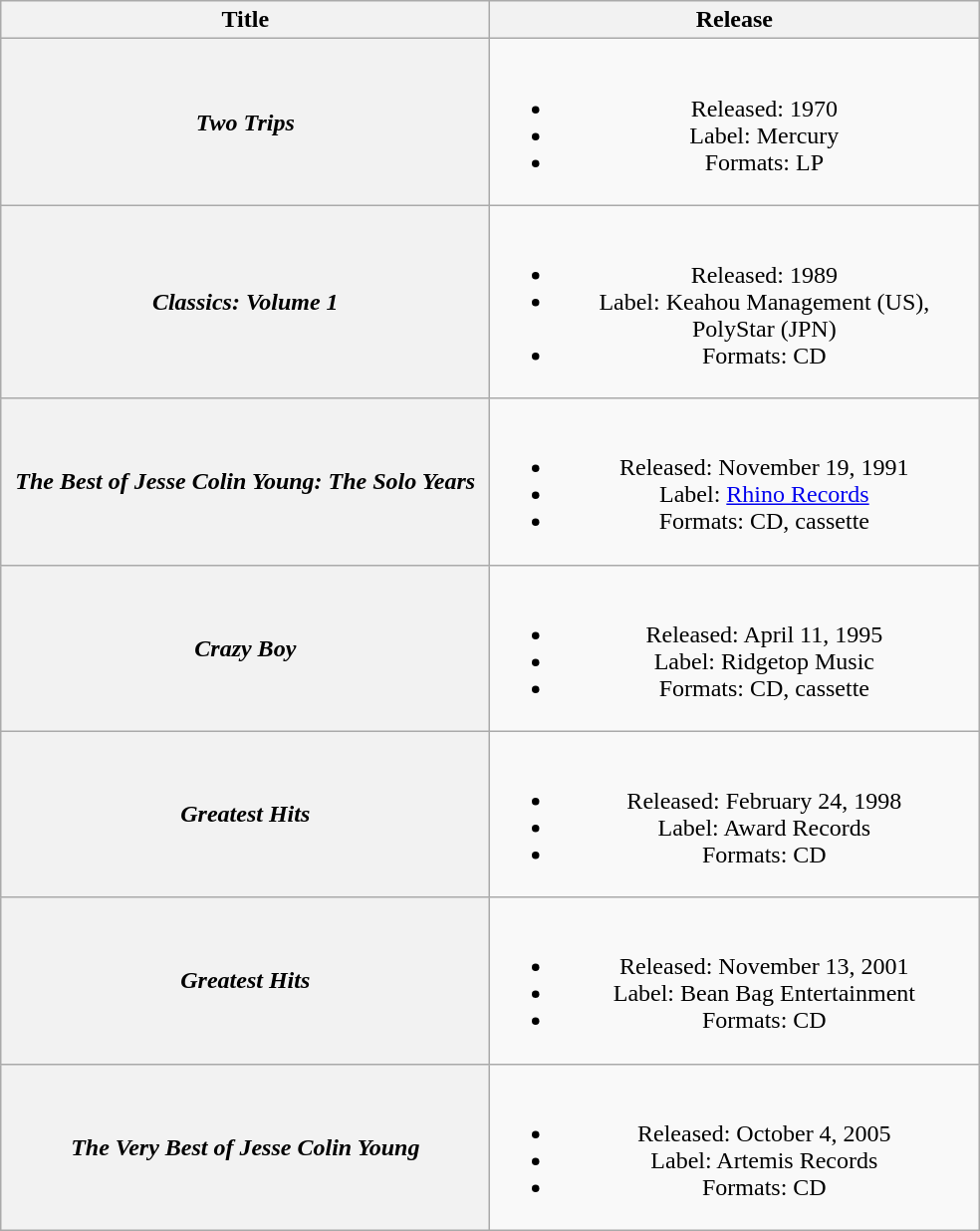<table class="wikitable plainrowheaders" style="text-align:center;">
<tr>
<th scope="col" rowspan="1" style="width:20em;">Title</th>
<th scope="col" rowspan="1" style="width:20em;">Release</th>
</tr>
<tr>
<th scope="row"><em>Two Trips</em></th>
<td><br><ul><li>Released: 1970</li><li>Label: Mercury</li><li>Formats: LP</li></ul></td>
</tr>
<tr>
<th scope="row"><em>Classics: Volume 1</em></th>
<td><br><ul><li>Released: 1989</li><li>Label: Keahou Management <span>(US)</span>, PolyStar <span>(JPN)</span></li><li>Formats: CD</li></ul></td>
</tr>
<tr>
<th scope="row"><em>The Best of Jesse Colin Young: The Solo Years</em></th>
<td><br><ul><li>Released: November 19, 1991</li><li>Label: <a href='#'>Rhino Records</a></li><li>Formats: CD, cassette</li></ul></td>
</tr>
<tr>
<th scope="row"><em>Crazy Boy</em></th>
<td><br><ul><li>Released: April 11, 1995</li><li>Label: Ridgetop Music</li><li>Formats: CD, cassette</li></ul></td>
</tr>
<tr>
<th scope="row"><em>Greatest Hits</em></th>
<td><br><ul><li>Released: February 24, 1998</li><li>Label: Award Records</li><li>Formats: CD</li></ul></td>
</tr>
<tr>
<th scope="row"><em>Greatest Hits</em></th>
<td><br><ul><li>Released: November 13, 2001</li><li>Label: Bean Bag Entertainment</li><li>Formats: CD</li></ul></td>
</tr>
<tr>
<th scope="row"><em>The Very Best of Jesse Colin Young</em></th>
<td><br><ul><li>Released: October 4, 2005</li><li>Label: Artemis Records</li><li>Formats: CD</li></ul></td>
</tr>
</table>
